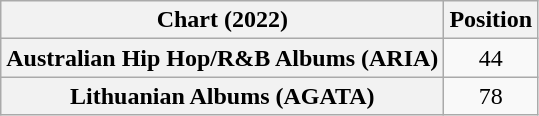<table class="wikitable sortable plainrowheaders" style="text-align:center">
<tr>
<th scope="col">Chart (2022)</th>
<th scope="col">Position</th>
</tr>
<tr>
<th scope="row">Australian Hip Hop/R&B Albums (ARIA)</th>
<td>44</td>
</tr>
<tr>
<th scope="row">Lithuanian Albums (AGATA)</th>
<td>78</td>
</tr>
</table>
